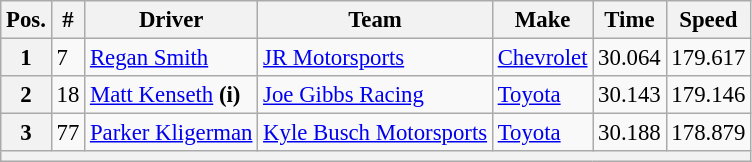<table class="wikitable" style="font-size:95%">
<tr>
<th>Pos.</th>
<th>#</th>
<th>Driver</th>
<th>Team</th>
<th>Make</th>
<th>Time</th>
<th>Speed</th>
</tr>
<tr>
<th>1</th>
<td>7</td>
<td><a href='#'>Regan Smith</a></td>
<td><a href='#'>JR Motorsports</a></td>
<td><a href='#'>Chevrolet</a></td>
<td>30.064</td>
<td>179.617</td>
</tr>
<tr>
<th>2</th>
<td>18</td>
<td><a href='#'>Matt Kenseth</a> <strong>(i)</strong></td>
<td><a href='#'>Joe Gibbs Racing</a></td>
<td><a href='#'>Toyota</a></td>
<td>30.143</td>
<td>179.146</td>
</tr>
<tr>
<th>3</th>
<td>77</td>
<td><a href='#'>Parker Kligerman</a></td>
<td><a href='#'>Kyle Busch Motorsports</a></td>
<td><a href='#'>Toyota</a></td>
<td>30.188</td>
<td>178.879</td>
</tr>
<tr>
<th colspan="7"></th>
</tr>
</table>
